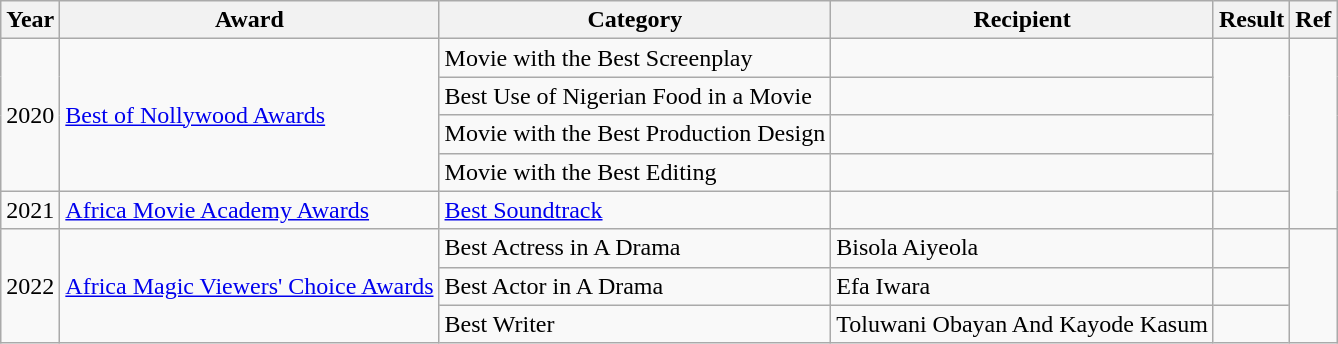<table class="wikitable">
<tr>
<th>Year</th>
<th>Award</th>
<th>Category</th>
<th>Recipient</th>
<th>Result</th>
<th>Ref</th>
</tr>
<tr>
<td rowspan="4">2020</td>
<td rowspan="4"><a href='#'>Best of Nollywood Awards</a></td>
<td>Movie with the Best Screenplay</td>
<td></td>
<td rowspan="4"></td>
</tr>
<tr>
<td>Best Use of Nigerian Food in a Movie</td>
<td></td>
</tr>
<tr>
<td>Movie with the Best Production Design</td>
<td></td>
</tr>
<tr>
<td>Movie with the Best Editing</td>
<td></td>
</tr>
<tr>
<td>2021</td>
<td><a href='#'>Africa Movie Academy Awards</a></td>
<td><a href='#'>Best Soundtrack</a></td>
<td></td>
<td></td>
</tr>
<tr>
<td rowspan="3">2022</td>
<td rowspan="3"><a href='#'>Africa Magic Viewers' Choice Awards</a></td>
<td>Best Actress in A Drama</td>
<td>Bisola Aiyeola</td>
<td></td>
<td rowspan="3"></td>
</tr>
<tr>
<td>Best Actor in A Drama</td>
<td>Efa Iwara</td>
<td></td>
</tr>
<tr>
<td>Best Writer</td>
<td>Toluwani Obayan And Kayode Kasum</td>
<td></td>
</tr>
</table>
